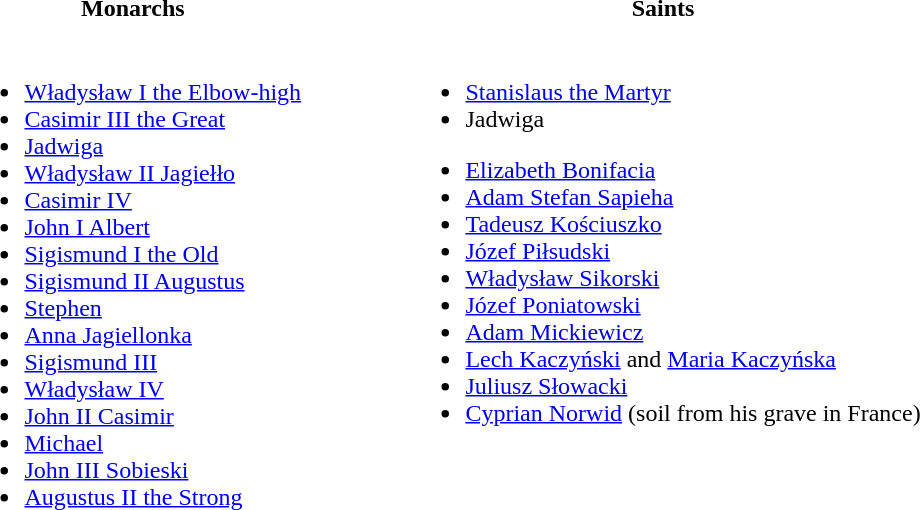<table>
<tr>
<th>Monarchs</th>
<th></th>
<th>Saints</th>
</tr>
<tr>
<td valign="Top"><br><ul><li><a href='#'>Władysław I the Elbow-high</a></li><li><a href='#'>Casimir III the Great</a></li><li><a href='#'>Jadwiga</a></li><li><a href='#'>Władysław II Jagiełło</a></li><li><a href='#'>Casimir IV</a></li><li><a href='#'>John I Albert</a></li><li><a href='#'>Sigismund I the Old</a></li><li><a href='#'>Sigismund II Augustus</a></li><li><a href='#'>Stephen</a></li><li><a href='#'>Anna Jagiellonka</a></li><li><a href='#'>Sigismund III</a></li><li><a href='#'>Władysław IV</a></li><li><a href='#'>John II Casimir</a></li><li><a href='#'>Michael</a></li><li><a href='#'>John III Sobieski</a></li><li><a href='#'>Augustus II the Strong</a></li></ul></td>
<td width="10%"></td>
<td valign="Top"><br><ul><li><a href='#'>Stanislaus the Martyr</a></li><li>Jadwiga</li></ul><ul><li><a href='#'>Elizabeth Bonifacia</a></li><li><a href='#'>Adam Stefan Sapieha</a></li><li><a href='#'>Tadeusz Kościuszko</a></li><li><a href='#'>Józef Piłsudski</a></li><li><a href='#'>Władysław Sikorski</a></li><li><a href='#'>Józef Poniatowski</a></li><li><a href='#'>Adam Mickiewicz</a></li><li><a href='#'>Lech Kaczyński</a> and <a href='#'>Maria Kaczyńska</a></li><li><a href='#'>Juliusz Słowacki</a></li><li><a href='#'>Cyprian Norwid</a> (soil from his grave in France)</li></ul></td>
</tr>
</table>
